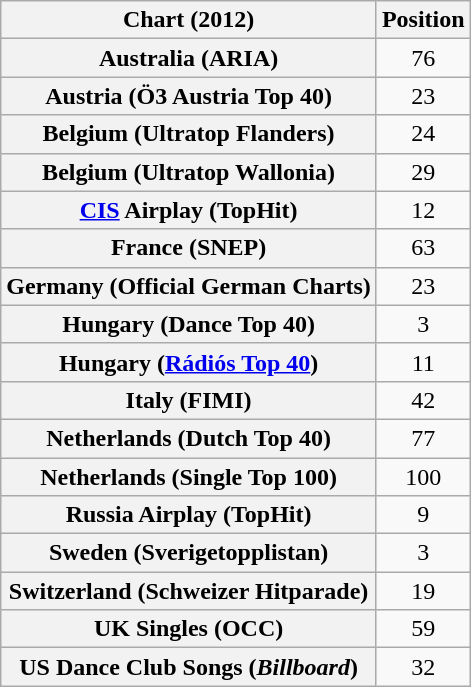<table class="wikitable sortable plainrowheaders">
<tr>
<th scope="col">Chart (2012)</th>
<th scope="col">Position</th>
</tr>
<tr>
<th scope="row">Australia (ARIA)</th>
<td style="text-align:center;">76</td>
</tr>
<tr>
<th scope="row">Austria (Ö3 Austria Top 40)</th>
<td style="text-align:center;">23</td>
</tr>
<tr>
<th scope="row">Belgium (Ultratop Flanders)</th>
<td style="text-align:center;">24</td>
</tr>
<tr>
<th scope="row">Belgium (Ultratop Wallonia)</th>
<td style="text-align:center;">29</td>
</tr>
<tr>
<th scope="row"><a href='#'>CIS</a> Airplay (TopHit)</th>
<td style="text-align:center;">12</td>
</tr>
<tr>
<th scope="row">France (SNEP)</th>
<td style="text-align:center;">63</td>
</tr>
<tr>
<th scope="row">Germany (Official German Charts)</th>
<td style="text-align:center;">23</td>
</tr>
<tr>
<th scope="row">Hungary (Dance Top 40)</th>
<td style="text-align:center;">3</td>
</tr>
<tr>
<th scope="row">Hungary (<a href='#'>Rádiós Top 40</a>)</th>
<td style="text-align:center;">11</td>
</tr>
<tr>
<th scope="row">Italy (FIMI)</th>
<td style="text-align:center;">42</td>
</tr>
<tr>
<th scope="row">Netherlands (Dutch Top 40)</th>
<td style="text-align:center;">77</td>
</tr>
<tr>
<th scope="row">Netherlands (Single Top 100)</th>
<td style="text-align:center;">100</td>
</tr>
<tr>
<th scope="row">Russia Airplay (TopHit)</th>
<td style="text-align:center;">9</td>
</tr>
<tr>
<th scope="row">Sweden (Sverigetopplistan)</th>
<td style="text-align:center;">3</td>
</tr>
<tr>
<th scope="row">Switzerland (Schweizer Hitparade)</th>
<td style="text-align:center;">19</td>
</tr>
<tr>
<th scope="row">UK Singles (OCC)</th>
<td align="center">59</td>
</tr>
<tr>
<th scope="row">US Dance Club Songs (<em>Billboard</em>)</th>
<td align="center">32</td>
</tr>
</table>
